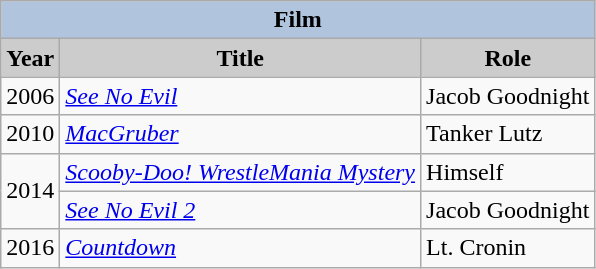<table class="wikitable">
<tr style="text-align:center;">
<th colspan=4 style="background:#B0C4DE;">Film</th>
</tr>
<tr style="text-align:center;">
<th style="background:#ccc;">Year</th>
<th style="background:#ccc;">Title</th>
<th style="background:#ccc;">Role</th>
</tr>
<tr>
<td>2006</td>
<td><em><a href='#'>See No Evil</a></em></td>
<td>Jacob Goodnight</td>
</tr>
<tr>
<td>2010</td>
<td><em><a href='#'>MacGruber</a></em></td>
<td>Tanker Lutz</td>
</tr>
<tr>
<td rowspan="2">2014</td>
<td><em><a href='#'>Scooby-Doo! WrestleMania Mystery</a></em></td>
<td>Himself</td>
</tr>
<tr>
<td><em><a href='#'>See No Evil 2</a></em></td>
<td>Jacob Goodnight</td>
</tr>
<tr>
<td>2016</td>
<td><em><a href='#'>Countdown</a></em></td>
<td>Lt. Cronin</td>
</tr>
</table>
